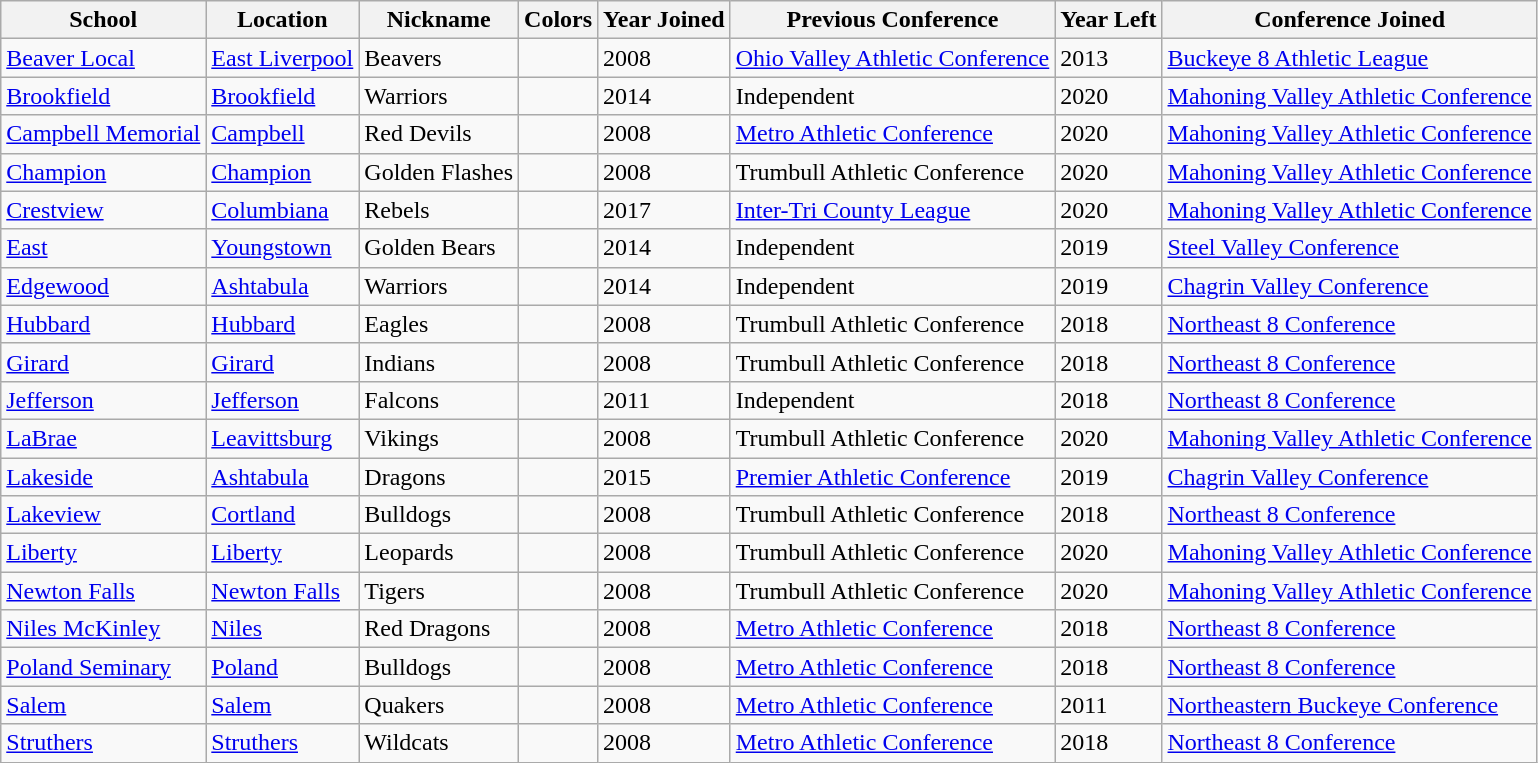<table class="wikitable sortable">
<tr>
<th>School</th>
<th>Location</th>
<th>Nickname</th>
<th>Colors</th>
<th>Year Joined</th>
<th>Previous Conference</th>
<th>Year Left</th>
<th>Conference Joined</th>
</tr>
<tr>
<td><a href='#'>Beaver Local</a></td>
<td><a href='#'>East Liverpool</a></td>
<td>Beavers</td>
<td> </td>
<td>2008</td>
<td><a href='#'>Ohio Valley Athletic Conference</a></td>
<td>2013</td>
<td><a href='#'>Buckeye 8 Athletic League</a></td>
</tr>
<tr>
<td><a href='#'>Brookfield</a></td>
<td><a href='#'>Brookfield</a></td>
<td>Warriors</td>
<td> </td>
<td>2014</td>
<td>Independent</td>
<td>2020</td>
<td><a href='#'>Mahoning Valley Athletic Conference</a></td>
</tr>
<tr>
<td><a href='#'>Campbell Memorial</a></td>
<td><a href='#'>Campbell</a></td>
<td>Red Devils</td>
<td> </td>
<td>2008</td>
<td><a href='#'>Metro Athletic Conference</a></td>
<td>2020</td>
<td><a href='#'>Mahoning Valley Athletic Conference</a></td>
</tr>
<tr>
<td><a href='#'>Champion</a></td>
<td><a href='#'>Champion</a></td>
<td>Golden Flashes</td>
<td> </td>
<td>2008</td>
<td>Trumbull Athletic Conference</td>
<td>2020</td>
<td><a href='#'>Mahoning Valley Athletic Conference</a></td>
</tr>
<tr>
<td><a href='#'>Crestview</a></td>
<td><a href='#'>Columbiana</a></td>
<td>Rebels</td>
<td> </td>
<td>2017</td>
<td><a href='#'>Inter-Tri County League</a></td>
<td>2020</td>
<td><a href='#'>Mahoning Valley Athletic Conference</a></td>
</tr>
<tr>
<td><a href='#'>East</a></td>
<td><a href='#'>Youngstown</a></td>
<td>Golden Bears</td>
<td> </td>
<td>2014</td>
<td>Independent</td>
<td>2019</td>
<td><a href='#'>Steel Valley Conference</a></td>
</tr>
<tr>
<td><a href='#'>Edgewood</a></td>
<td><a href='#'>Ashtabula</a></td>
<td>Warriors</td>
<td> </td>
<td>2014</td>
<td>Independent</td>
<td>2019</td>
<td><a href='#'>Chagrin Valley Conference</a></td>
</tr>
<tr>
<td><a href='#'>Hubbard</a></td>
<td><a href='#'>Hubbard</a></td>
<td>Eagles</td>
<td> </td>
<td>2008</td>
<td>Trumbull Athletic Conference</td>
<td>2018</td>
<td><a href='#'>Northeast 8 Conference</a></td>
</tr>
<tr>
<td><a href='#'>Girard</a></td>
<td><a href='#'>Girard</a></td>
<td>Indians</td>
<td> </td>
<td>2008</td>
<td>Trumbull Athletic Conference</td>
<td>2018</td>
<td><a href='#'>Northeast 8 Conference</a></td>
</tr>
<tr>
<td><a href='#'>Jefferson</a></td>
<td><a href='#'>Jefferson</a></td>
<td>Falcons</td>
<td> </td>
<td>2011</td>
<td>Independent</td>
<td>2018</td>
<td><a href='#'>Northeast 8 Conference</a></td>
</tr>
<tr>
<td><a href='#'>LaBrae</a></td>
<td><a href='#'>Leavittsburg</a></td>
<td>Vikings</td>
<td> </td>
<td>2008</td>
<td>Trumbull Athletic Conference</td>
<td>2020</td>
<td><a href='#'>Mahoning Valley Athletic Conference</a></td>
</tr>
<tr>
<td><a href='#'>Lakeside</a></td>
<td><a href='#'>Ashtabula</a></td>
<td>Dragons</td>
<td> </td>
<td>2015</td>
<td><a href='#'>Premier Athletic Conference</a></td>
<td>2019</td>
<td><a href='#'>Chagrin Valley Conference</a></td>
</tr>
<tr>
<td><a href='#'>Lakeview</a></td>
<td><a href='#'>Cortland</a></td>
<td>Bulldogs</td>
<td> </td>
<td>2008</td>
<td>Trumbull Athletic Conference</td>
<td>2018</td>
<td><a href='#'>Northeast 8 Conference</a></td>
</tr>
<tr>
<td><a href='#'>Liberty</a></td>
<td><a href='#'>Liberty</a></td>
<td>Leopards</td>
<td> </td>
<td>2008</td>
<td>Trumbull Athletic Conference</td>
<td>2020</td>
<td><a href='#'>Mahoning Valley Athletic Conference</a></td>
</tr>
<tr>
<td><a href='#'>Newton Falls</a></td>
<td><a href='#'>Newton Falls</a></td>
<td>Tigers</td>
<td> </td>
<td>2008</td>
<td>Trumbull Athletic Conference</td>
<td>2020</td>
<td><a href='#'>Mahoning Valley Athletic Conference</a></td>
</tr>
<tr>
<td><a href='#'>Niles McKinley</a></td>
<td><a href='#'>Niles</a></td>
<td>Red Dragons</td>
<td> </td>
<td>2008</td>
<td><a href='#'>Metro Athletic Conference</a></td>
<td>2018</td>
<td><a href='#'>Northeast 8 Conference</a></td>
</tr>
<tr>
<td><a href='#'>Poland Seminary</a></td>
<td><a href='#'>Poland</a></td>
<td>Bulldogs</td>
<td> </td>
<td>2008</td>
<td><a href='#'>Metro Athletic Conference</a></td>
<td>2018</td>
<td><a href='#'>Northeast 8 Conference</a></td>
</tr>
<tr>
<td><a href='#'>Salem</a></td>
<td><a href='#'>Salem</a></td>
<td>Quakers</td>
<td> </td>
<td>2008</td>
<td><a href='#'>Metro Athletic Conference</a></td>
<td>2011</td>
<td><a href='#'>Northeastern Buckeye Conference</a></td>
</tr>
<tr>
<td><a href='#'>Struthers</a></td>
<td><a href='#'>Struthers</a></td>
<td>Wildcats</td>
<td> </td>
<td>2008</td>
<td><a href='#'>Metro Athletic Conference</a></td>
<td>2018</td>
<td><a href='#'>Northeast 8 Conference</a></td>
</tr>
</table>
